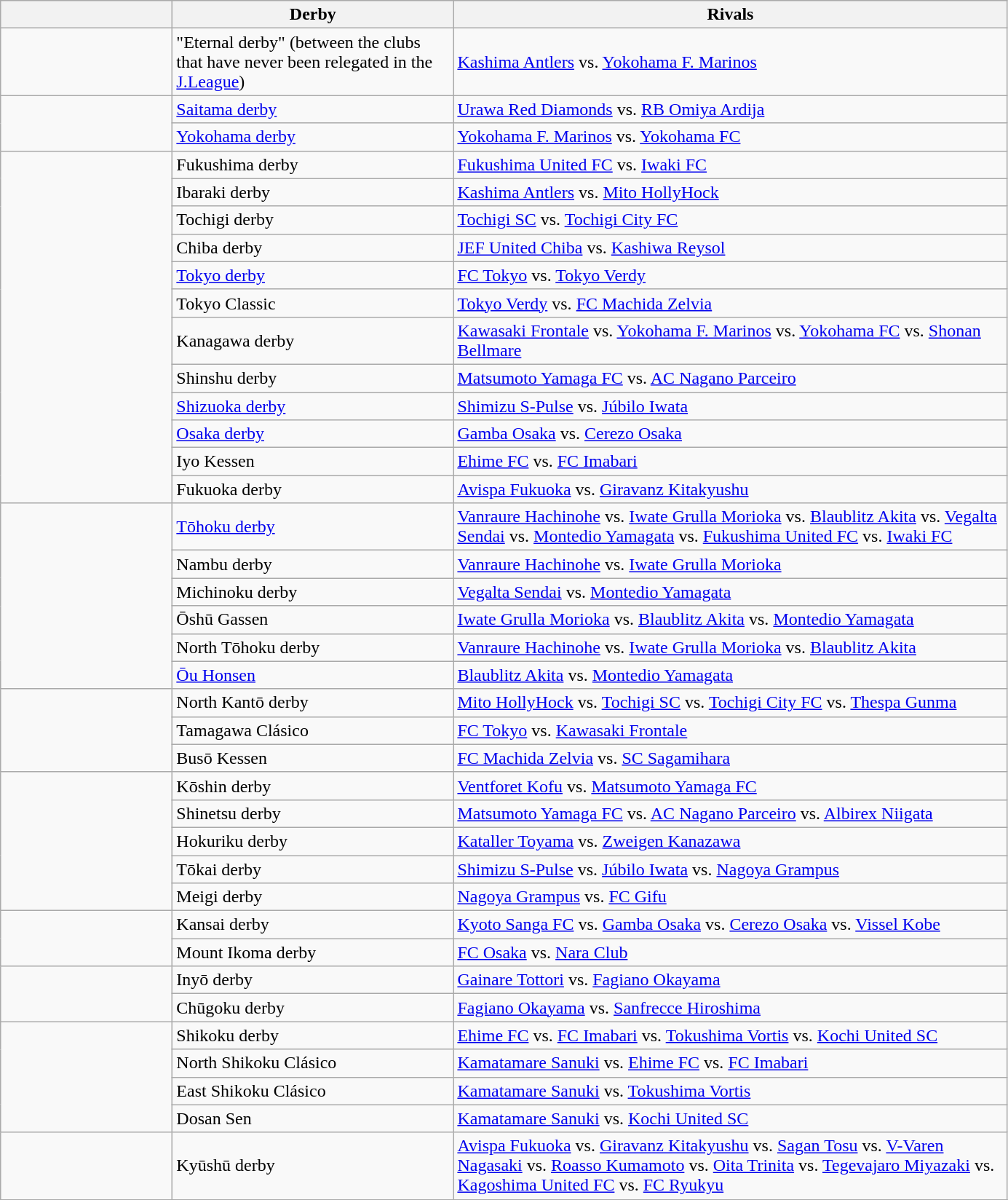<table class="wikitable" style="text-align:left;">
<tr>
<th width=150px></th>
<th width=250px>Derby</th>
<th width=500px>Rivals</th>
</tr>
<tr>
<td></td>
<td>"Eternal derby" (between the clubs that have never been relegated in the <a href='#'>J.League</a>)</td>
<td><a href='#'>Kashima Antlers</a> vs. <a href='#'>Yokohama F. Marinos</a></td>
</tr>
<tr>
<td rowspan="2"></td>
<td><a href='#'>Saitama derby</a></td>
<td><a href='#'>Urawa Red Diamonds</a> vs. <a href='#'>RB Omiya Ardija</a></td>
</tr>
<tr>
<td><a href='#'>Yokohama derby</a></td>
<td><a href='#'>Yokohama F. Marinos</a> vs. <a href='#'>Yokohama FC</a></td>
</tr>
<tr>
<td rowspan="12"></td>
<td>Fukushima derby</td>
<td><a href='#'>Fukushima United FC</a> vs. <a href='#'>Iwaki FC</a></td>
</tr>
<tr>
<td>Ibaraki derby</td>
<td><a href='#'>Kashima Antlers</a> vs. <a href='#'>Mito HollyHock</a></td>
</tr>
<tr>
<td>Tochigi derby</td>
<td><a href='#'>Tochigi SC</a> vs. <a href='#'>Tochigi City FC</a></td>
</tr>
<tr>
<td>Chiba derby</td>
<td><a href='#'>JEF United Chiba</a> vs. <a href='#'>Kashiwa Reysol</a></td>
</tr>
<tr>
<td><a href='#'>Tokyo derby</a></td>
<td><a href='#'>FC Tokyo</a> vs. <a href='#'>Tokyo Verdy</a></td>
</tr>
<tr>
<td>Tokyo Classic</td>
<td><a href='#'>Tokyo Verdy</a> vs. <a href='#'>FC Machida Zelvia</a></td>
</tr>
<tr>
<td>Kanagawa derby</td>
<td><a href='#'>Kawasaki Frontale</a> vs. <a href='#'>Yokohama F. Marinos</a> vs. <a href='#'>Yokohama FC</a> vs. <a href='#'>Shonan Bellmare</a></td>
</tr>
<tr>
<td>Shinshu derby</td>
<td><a href='#'>Matsumoto Yamaga FC</a> vs. <a href='#'>AC Nagano Parceiro</a></td>
</tr>
<tr>
<td><a href='#'>Shizuoka derby</a></td>
<td><a href='#'>Shimizu S-Pulse</a> vs. <a href='#'>Júbilo Iwata</a></td>
</tr>
<tr>
<td><a href='#'>Osaka derby</a></td>
<td><a href='#'>Gamba Osaka</a> vs. <a href='#'>Cerezo Osaka</a></td>
</tr>
<tr>
<td>Iyo Kessen</td>
<td><a href='#'>Ehime FC</a> vs. <a href='#'>FC Imabari</a></td>
</tr>
<tr>
<td>Fukuoka derby</td>
<td><a href='#'>Avispa Fukuoka</a> vs. <a href='#'>Giravanz Kitakyushu</a></td>
</tr>
<tr>
<td rowspan="6"></td>
<td><a href='#'>Tōhoku derby</a></td>
<td><a href='#'>Vanraure Hachinohe</a> vs. <a href='#'>Iwate Grulla Morioka</a> vs. <a href='#'>Blaublitz Akita</a> vs. <a href='#'>Vegalta Sendai</a> vs. <a href='#'>Montedio Yamagata</a> vs. <a href='#'>Fukushima United FC</a> vs. <a href='#'>Iwaki FC</a></td>
</tr>
<tr>
<td>Nambu derby</td>
<td><a href='#'>Vanraure Hachinohe</a> vs. <a href='#'>Iwate Grulla Morioka</a></td>
</tr>
<tr>
<td>Michinoku derby</td>
<td><a href='#'>Vegalta Sendai</a> vs. <a href='#'>Montedio Yamagata</a></td>
</tr>
<tr>
<td>Ōshū Gassen</td>
<td><a href='#'>Iwate Grulla Morioka</a> vs. <a href='#'>Blaublitz Akita</a> vs. <a href='#'>Montedio Yamagata</a></td>
</tr>
<tr>
<td>North Tōhoku derby</td>
<td><a href='#'>Vanraure Hachinohe</a> vs. <a href='#'>Iwate Grulla Morioka</a> vs. <a href='#'>Blaublitz Akita</a></td>
</tr>
<tr>
<td><a href='#'>Ōu Honsen</a></td>
<td><a href='#'>Blaublitz Akita</a> vs. <a href='#'>Montedio Yamagata</a></td>
</tr>
<tr>
<td rowspan="3"></td>
<td>North Kantō derby</td>
<td><a href='#'>Mito HollyHock</a> vs. <a href='#'>Tochigi SC</a> vs. <a href='#'>Tochigi City FC</a> vs. <a href='#'>Thespa Gunma</a></td>
</tr>
<tr>
<td>Tamagawa Clásico</td>
<td><a href='#'>FC Tokyo</a> vs. <a href='#'>Kawasaki Frontale</a></td>
</tr>
<tr>
<td>Busō Kessen</td>
<td><a href='#'>FC Machida Zelvia</a> vs. <a href='#'>SC Sagamihara</a></td>
</tr>
<tr>
<td rowspan="5"></td>
<td>Kōshin derby</td>
<td><a href='#'>Ventforet Kofu</a> vs. <a href='#'>Matsumoto Yamaga FC</a></td>
</tr>
<tr>
<td>Shinetsu derby</td>
<td><a href='#'>Matsumoto Yamaga FC</a> vs. <a href='#'>AC Nagano Parceiro</a> vs. <a href='#'>Albirex Niigata</a></td>
</tr>
<tr>
<td>Hokuriku derby</td>
<td><a href='#'>Kataller Toyama</a> vs. <a href='#'>Zweigen Kanazawa</a></td>
</tr>
<tr>
<td>Tōkai derby</td>
<td><a href='#'>Shimizu S-Pulse</a> vs. <a href='#'>Júbilo Iwata</a> vs. <a href='#'>Nagoya Grampus</a></td>
</tr>
<tr>
<td>Meigi derby</td>
<td><a href='#'>Nagoya Grampus</a> vs. <a href='#'>FC Gifu</a></td>
</tr>
<tr>
<td rowspan="2"></td>
<td>Kansai derby</td>
<td><a href='#'>Kyoto Sanga FC</a> vs. <a href='#'>Gamba Osaka</a> vs. <a href='#'>Cerezo Osaka</a> vs. <a href='#'>Vissel Kobe</a></td>
</tr>
<tr>
<td>Mount Ikoma derby</td>
<td><a href='#'>FC Osaka</a> vs. <a href='#'>Nara Club</a></td>
</tr>
<tr>
<td rowspan="2"></td>
<td>Inyō derby</td>
<td><a href='#'>Gainare Tottori</a> vs. <a href='#'>Fagiano Okayama</a></td>
</tr>
<tr>
<td>Chūgoku derby</td>
<td><a href='#'>Fagiano Okayama</a> vs. <a href='#'>Sanfrecce Hiroshima</a></td>
</tr>
<tr>
<td rowspan="4"></td>
<td>Shikoku derby</td>
<td><a href='#'>Ehime FC</a> vs. <a href='#'>FC Imabari</a> vs. <a href='#'>Tokushima Vortis</a> vs. <a href='#'>Kochi United SC</a></td>
</tr>
<tr>
<td>North Shikoku Clásico</td>
<td><a href='#'>Kamatamare Sanuki</a> vs. <a href='#'>Ehime FC</a> vs. <a href='#'>FC Imabari</a></td>
</tr>
<tr>
<td>East Shikoku Clásico</td>
<td><a href='#'>Kamatamare Sanuki</a> vs. <a href='#'>Tokushima Vortis</a></td>
</tr>
<tr>
<td>Dosan Sen</td>
<td><a href='#'>Kamatamare Sanuki</a> vs. <a href='#'>Kochi United SC</a></td>
</tr>
<tr>
<td></td>
<td>Kyūshū derby</td>
<td><a href='#'>Avispa Fukuoka</a> vs. <a href='#'>Giravanz Kitakyushu</a> vs. <a href='#'>Sagan Tosu</a> vs. <a href='#'>V-Varen Nagasaki</a> vs. <a href='#'>Roasso Kumamoto</a> vs. <a href='#'>Oita Trinita</a> vs. <a href='#'>Tegevajaro Miyazaki</a> vs. <a href='#'>Kagoshima United FC</a> vs. <a href='#'>FC Ryukyu</a></td>
</tr>
<tr>
</tr>
</table>
